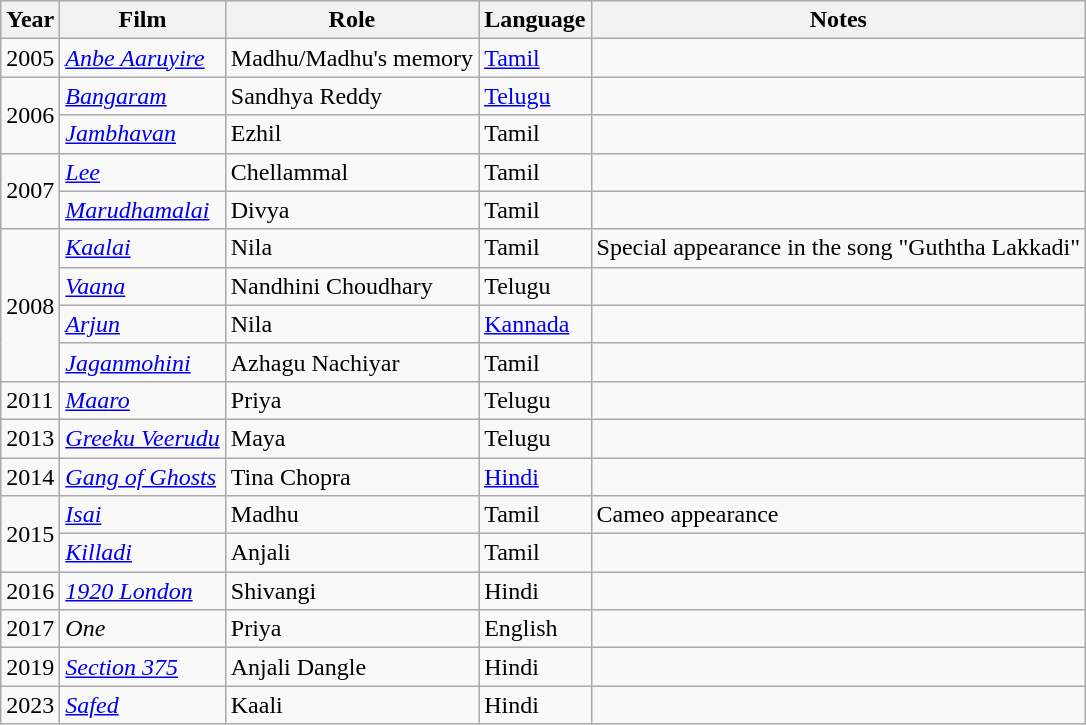<table class="wikitable sortable">
<tr>
<th>Year</th>
<th>Film</th>
<th>Role</th>
<th>Language</th>
<th>Notes</th>
</tr>
<tr>
<td>2005</td>
<td><em><a href='#'>Anbe Aaruyire</a></em></td>
<td>Madhu/Madhu's memory</td>
<td><a href='#'>Tamil</a></td>
<td></td>
</tr>
<tr>
<td rowspan=2>2006</td>
<td><em><a href='#'>Bangaram</a></em></td>
<td>Sandhya Reddy</td>
<td><a href='#'>Telugu</a></td>
<td></td>
</tr>
<tr>
<td><em><a href='#'>Jambhavan</a></em></td>
<td>Ezhil</td>
<td>Tamil</td>
<td></td>
</tr>
<tr>
<td rowspan=2>2007</td>
<td><em><a href='#'>Lee</a></em></td>
<td>Chellammal</td>
<td>Tamil</td>
<td></td>
</tr>
<tr>
<td><em><a href='#'>Marudhamalai</a></em></td>
<td>Divya</td>
<td>Tamil</td>
<td></td>
</tr>
<tr>
<td rowspan=4>2008</td>
<td><em><a href='#'>Kaalai</a></em></td>
<td>Nila</td>
<td>Tamil</td>
<td>Special appearance in the song "Guththa Lakkadi"</td>
</tr>
<tr>
<td><em><a href='#'>Vaana</a></em></td>
<td>Nandhini Choudhary</td>
<td>Telugu</td>
<td></td>
</tr>
<tr>
<td><em><a href='#'>Arjun</a></em></td>
<td>Nila</td>
<td><a href='#'>Kannada</a></td>
<td></td>
</tr>
<tr>
<td><em><a href='#'>Jaganmohini</a></em></td>
<td>Azhagu Nachiyar</td>
<td>Tamil</td>
<td></td>
</tr>
<tr>
<td>2011</td>
<td><em><a href='#'>Maaro</a></em></td>
<td>Priya</td>
<td>Telugu</td>
<td></td>
</tr>
<tr>
<td>2013</td>
<td><em><a href='#'>Greeku Veerudu</a></em></td>
<td>Maya</td>
<td>Telugu</td>
<td></td>
</tr>
<tr>
<td>2014</td>
<td><em><a href='#'>Gang of Ghosts</a></em></td>
<td>Tina Chopra</td>
<td><a href='#'>Hindi</a></td>
<td></td>
</tr>
<tr>
<td rowspan=2>2015</td>
<td><em><a href='#'>Isai</a></em></td>
<td>Madhu</td>
<td>Tamil</td>
<td>Cameo appearance</td>
</tr>
<tr>
<td><em><a href='#'>Killadi</a></em></td>
<td>Anjali</td>
<td>Tamil</td>
<td></td>
</tr>
<tr>
<td>2016</td>
<td><em><a href='#'>1920 London</a></em></td>
<td>Shivangi</td>
<td>Hindi</td>
<td></td>
</tr>
<tr>
<td>2017</td>
<td><em>One</em></td>
<td>Priya</td>
<td>English</td>
<td></td>
</tr>
<tr>
<td>2019</td>
<td><em><a href='#'>Section 375</a></em></td>
<td>Anjali Dangle</td>
<td>Hindi</td>
<td></td>
</tr>
<tr>
<td>2023</td>
<td><em><a href='#'>Safed</a></em></td>
<td>Kaali</td>
<td>Hindi</td>
<td></td>
</tr>
</table>
